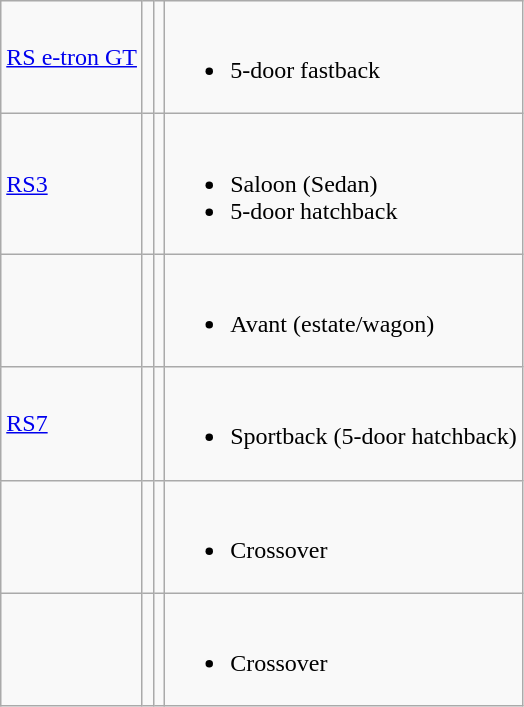<table class="wikitable">
<tr>
<td><a href='#'>RS e-tron GT</a></td>
<td></td>
<td></td>
<td><br><ul><li>5-door fastback</li></ul></td>
</tr>
<tr>
<td><a href='#'>RS3</a></td>
<td></td>
<td></td>
<td><br><ul><li>Saloon (Sedan)</li><li>5-door hatchback</li></ul></td>
</tr>
<tr>
<td><a href='#'></a></td>
<td></td>
<td></td>
<td><br><ul><li>Avant (estate/wagon)</li></ul></td>
</tr>
<tr>
<td><a href='#'>RS7</a></td>
<td></td>
<td></td>
<td><br><ul><li>Sportback (5-door hatchback)</li></ul></td>
</tr>
<tr>
<td><a href='#'></a></td>
<td></td>
<td></td>
<td><br><ul><li>Crossover</li></ul></td>
</tr>
<tr>
<td><a href='#'></a></td>
<td></td>
<td></td>
<td><br><ul><li>Crossover</li></ul></td>
</tr>
</table>
